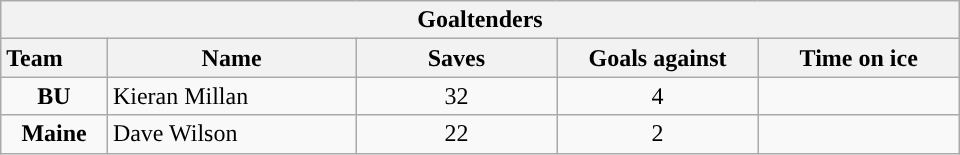<table class="wikitable" style="width:40em; text-align:right;">
<tr>
<th colspan=5>Goaltenders</th>
</tr>
<tr>
<th style="width:4em; text-align:left;">Team</th>
<th style="width:10em;">Name</th>
<th style="width:8em;">Saves</th>
<th style="width:8em;">Goals against</th>
<th style="width:8em;">Time on ice</th>
</tr>
<tr>
<td align=center><strong>BU</strong></td>
<td style="text-align:left;">Kieran Millan</td>
<td align=center>32</td>
<td align=center>4</td>
<td align=center></td>
</tr>
<tr>
<td align=center><strong>Maine</strong></td>
<td style="text-align:left;">Dave Wilson</td>
<td align=center>22</td>
<td align=center>2</td>
<td align=center></td>
</tr>
</table>
